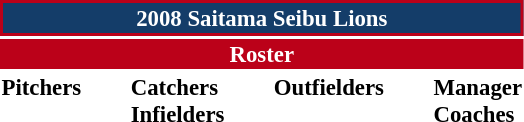<table class="toccolours" style="font-size: 95%;">
<tr>
<th colspan="10" style="background:#143D69; color:#FFFFFF; text-align:center; border:2px solid #BB0119">2008 Saitama Seibu Lions</th>
</tr>
<tr>
<td colspan="10" style="background:#BB0119; color:#FFFFFF; text-align:center;"><strong>Roster</strong></td>
</tr>
<tr>
<td valign="top"><strong>Pitchers</strong><br>



















</td>
<td style="width:25px;"></td>
<td valign="top"><strong>Catchers</strong><br>



<strong>Infielders</strong>












</td>
<td style="width:25px;"></td>
<td valign="top"><strong>Outfielders</strong><br>








</td>
<td style="width:25px;"></td>
<td valign="top"><strong>Manager</strong><br>
<strong>Coaches</strong>
 
 
 
 
 
 
 
 
 </td>
</tr>
</table>
